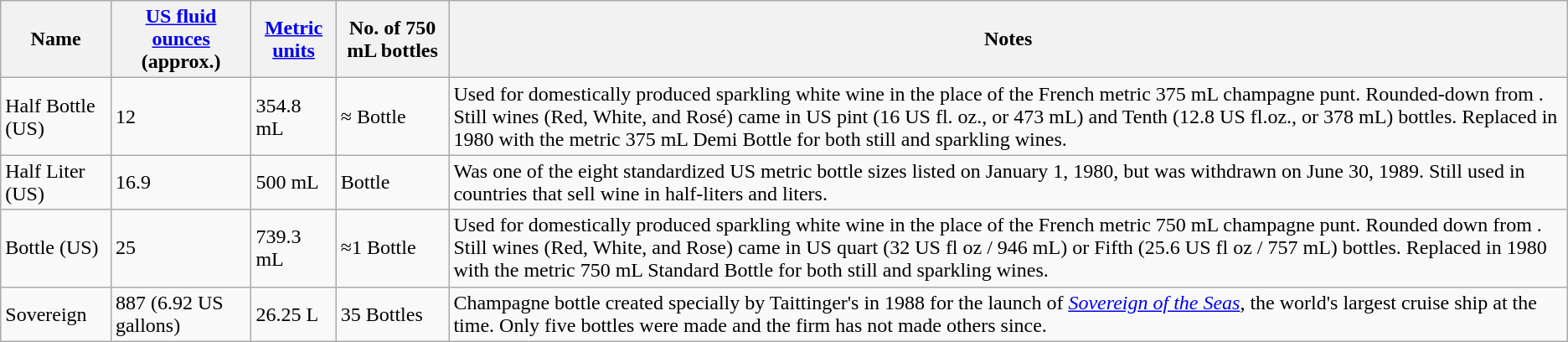<table class="wikitable">
<tr>
<th>Name</th>
<th><a href='#'>US fluid ounces</a> (approx.)</th>
<th><a href='#'>Metric units</a></th>
<th>No. of 750 mL bottles</th>
<th>Notes</th>
</tr>
<tr>
<td>Half Bottle (US)</td>
<td>12</td>
<td>354.8 mL</td>
<td>≈ Bottle</td>
<td>Used for domestically produced sparkling white wine in the place of the French metric 375 mL champagne punt. Rounded-down from . Still wines (Red, White, and Rosé) came in US pint (16 US fl. oz., or 473 mL) and Tenth (12.8 US fl.oz., or 378 mL) bottles. Replaced in 1980 with the metric 375 mL Demi Bottle for both still and sparkling wines.</td>
</tr>
<tr>
<td>Half Liter (US)</td>
<td>16.9</td>
<td>500 mL</td>
<td> Bottle</td>
<td>Was one of the eight standardized US metric bottle sizes listed on January 1, 1980, but was withdrawn on June 30, 1989. Still used in countries that sell wine in half-liters and liters.</td>
</tr>
<tr>
<td>Bottle (US)</td>
<td>25</td>
<td>739.3 mL</td>
<td>≈1 Bottle</td>
<td>Used for domestically produced sparkling white wine in the place of the French metric 750 mL champagne punt. Rounded down from .<br>Still wines (Red, White, and Rose) came in US quart (32 US fl oz / 946 mL) or Fifth (25.6 US fl oz / 757 mL) bottles. Replaced in 1980 with the metric 750 mL Standard Bottle for both still and sparkling wines.</td>
</tr>
<tr>
<td>Sovereign</td>
<td>887 (6.92 US gallons)</td>
<td>26.25 L</td>
<td>35 Bottles</td>
<td>Champagne bottle created specially by Taittinger's in 1988 for the launch of <a href='#'><em>Sovereign of the Seas</em></a>, the world's largest cruise ship at the time. Only five bottles were made and the firm has not made others since.</td>
</tr>
</table>
